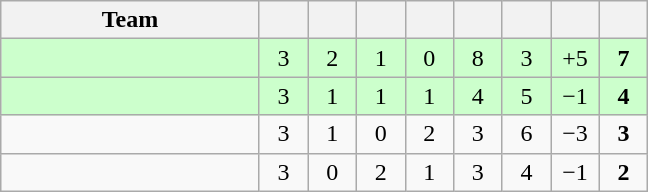<table class="wikitable" style="text-align: center;">
<tr>
<th style="width:165px;">Team</th>
<th width="25"></th>
<th width="25"></th>
<th width="25"></th>
<th width="25"></th>
<th width="25"></th>
<th width="25"></th>
<th width="25"></th>
<th width="25"></th>
</tr>
<tr style="background:#cfc;">
<td align="left"></td>
<td>3</td>
<td>2</td>
<td>1</td>
<td>0</td>
<td>8</td>
<td>3</td>
<td>+5</td>
<td><strong>7</strong></td>
</tr>
<tr style="background:#cfc;">
<td align="left"></td>
<td>3</td>
<td>1</td>
<td>1</td>
<td>1</td>
<td>4</td>
<td>5</td>
<td>−1</td>
<td><strong>4</strong></td>
</tr>
<tr>
<td align="left"></td>
<td>3</td>
<td>1</td>
<td>0</td>
<td>2</td>
<td>3</td>
<td>6</td>
<td>−3</td>
<td><strong>3</strong></td>
</tr>
<tr>
<td align="left"></td>
<td>3</td>
<td>0</td>
<td>2</td>
<td>1</td>
<td>3</td>
<td>4</td>
<td>−1</td>
<td><strong>2</strong></td>
</tr>
</table>
